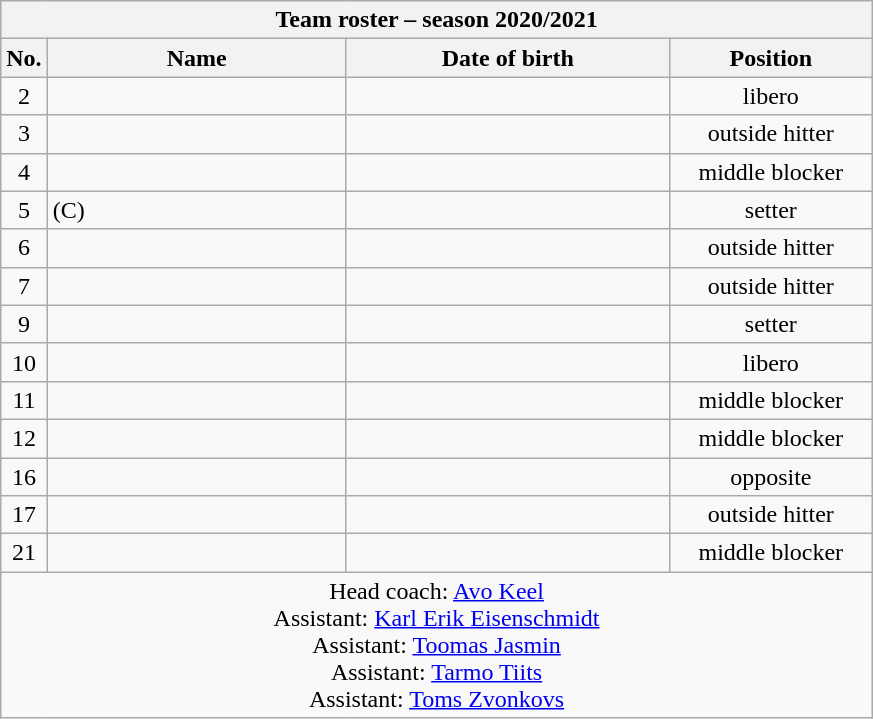<table class="wikitable collapsible collapsed sortable" style="font-size:100%; text-align:center;">
<tr>
<th colspan=6>Team roster – season 2020/2021</th>
</tr>
<tr>
<th>No.</th>
<th style="width:12em">Name</th>
<th style="width:13em">Date of birth</th>
<th style="width:8em">Position</th>
</tr>
<tr>
<td>2</td>
<td align=left> </td>
<td align=right></td>
<td>libero</td>
</tr>
<tr>
<td>3</td>
<td align=left> </td>
<td align=right></td>
<td>outside hitter</td>
</tr>
<tr>
<td>4</td>
<td align=left> </td>
<td align=right></td>
<td>middle blocker</td>
</tr>
<tr>
<td>5</td>
<td align=left>  (C)</td>
<td align=right></td>
<td>setter</td>
</tr>
<tr>
<td>6</td>
<td align=left> </td>
<td align=right></td>
<td>outside hitter</td>
</tr>
<tr>
<td>7</td>
<td align=left> </td>
<td align=right></td>
<td>outside hitter</td>
</tr>
<tr>
<td>9</td>
<td align=left> </td>
<td align=right></td>
<td>setter</td>
</tr>
<tr>
<td>10</td>
<td align=left> </td>
<td align=right></td>
<td>libero</td>
</tr>
<tr>
<td>11</td>
<td align=left> </td>
<td align=right></td>
<td>middle blocker</td>
</tr>
<tr>
<td>12</td>
<td align=left> </td>
<td align=right></td>
<td>middle blocker</td>
</tr>
<tr>
<td>16</td>
<td align=left> </td>
<td align=right></td>
<td>opposite</td>
</tr>
<tr>
<td>17</td>
<td align=left> </td>
<td align=right></td>
<td>outside hitter</td>
</tr>
<tr>
<td>21</td>
<td align=left> </td>
<td align=right></td>
<td>middle blocker</td>
</tr>
<tr>
<td colspan=4>Head coach:   <a href='#'>Avo Keel</a><br>Assistant:  <a href='#'>Karl Erik Eisenschmidt</a><br>Assistant:  <a href='#'>Toomas Jasmin</a><br>Assistant:  <a href='#'>Tarmo Tiits</a><br>Assistant:  <a href='#'>Toms Zvonkovs</a><br></td>
</tr>
</table>
